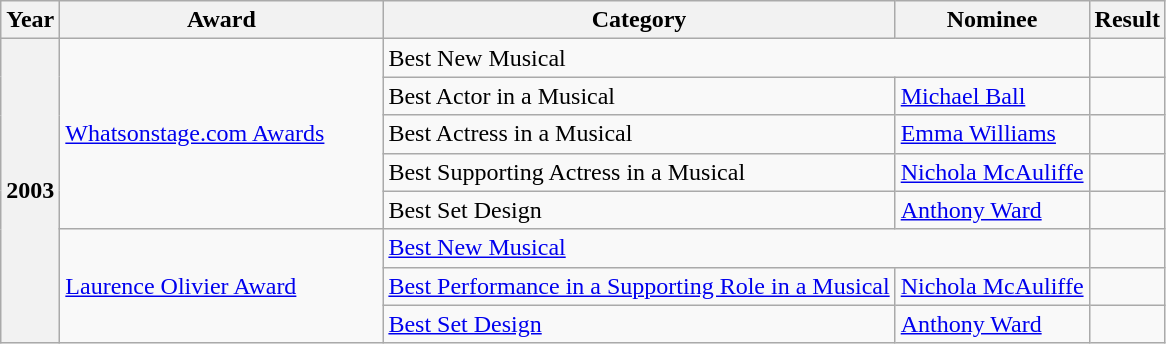<table class="wikitable">
<tr>
<th scope="col">Year</th>
<th scope="col" style="width:13em;">Award</th>
<th scope="col">Category</th>
<th scope="col">Nominee</th>
<th scope="col">Result</th>
</tr>
<tr>
<th scope="row" rowspan="8">2003</th>
<td rowspan="5"><a href='#'>Whatsonstage.com Awards</a></td>
<td colspan="2">Best New Musical</td>
<td></td>
</tr>
<tr>
<td>Best Actor in a Musical</td>
<td><a href='#'>Michael Ball</a></td>
<td></td>
</tr>
<tr>
<td>Best Actress in a Musical</td>
<td><a href='#'>Emma Williams</a></td>
<td></td>
</tr>
<tr>
<td>Best Supporting Actress in a Musical</td>
<td><a href='#'>Nichola McAuliffe</a></td>
<td></td>
</tr>
<tr>
<td>Best Set Design</td>
<td><a href='#'>Anthony Ward</a></td>
<td></td>
</tr>
<tr>
<td rowspan="3"><a href='#'>Laurence Olivier Award</a></td>
<td colspan="2"><a href='#'>Best New Musical</a></td>
<td></td>
</tr>
<tr>
<td><a href='#'>Best Performance in a Supporting Role in a Musical</a></td>
<td><a href='#'>Nichola McAuliffe</a></td>
<td></td>
</tr>
<tr>
<td><a href='#'>Best Set Design</a></td>
<td><a href='#'>Anthony Ward</a></td>
<td></td>
</tr>
</table>
